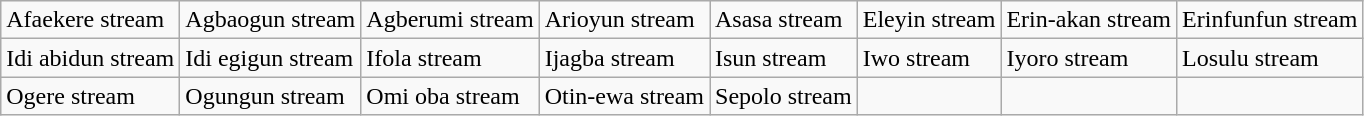<table class="wikitable">
<tr>
<td>Afaekere stream</td>
<td>Agbaogun stream</td>
<td>Agberumi stream</td>
<td>Arioyun stream</td>
<td>Asasa stream</td>
<td>Eleyin stream</td>
<td>Erin-akan stream</td>
<td>Erinfunfun stream</td>
</tr>
<tr>
<td>Idi abidun stream</td>
<td>Idi egigun stream</td>
<td>Ifola stream</td>
<td>Ijagba stream</td>
<td>Isun stream</td>
<td>Iwo stream</td>
<td>Iyoro stream</td>
<td>Losulu stream</td>
</tr>
<tr>
<td>Ogere stream</td>
<td>Ogungun stream</td>
<td>Omi oba stream</td>
<td>Otin-ewa stream</td>
<td>Sepolo stream</td>
<td></td>
<td></td>
<td></td>
</tr>
</table>
